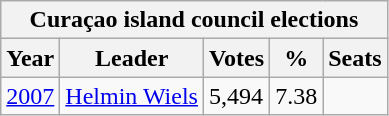<table class="wikitable">
<tr>
<th colspan="5">Curaçao island council elections</th>
</tr>
<tr>
<th>Year</th>
<th>Leader</th>
<th>Votes</th>
<th>%</th>
<th>Seats</th>
</tr>
<tr>
<td><a href='#'>2007</a></td>
<td><a href='#'>Helmin Wiels</a></td>
<td>5,494</td>
<td>7.38</td>
<td></td>
</tr>
</table>
